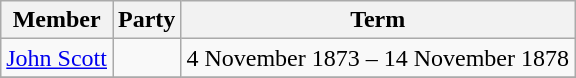<table class="wikitable">
<tr>
<th>Member</th>
<th>Party</th>
<th>Term</th>
</tr>
<tr>
<td><a href='#'>John Scott</a></td>
<td></td>
<td>4 November 1873 – 14 November 1878</td>
</tr>
<tr>
</tr>
</table>
